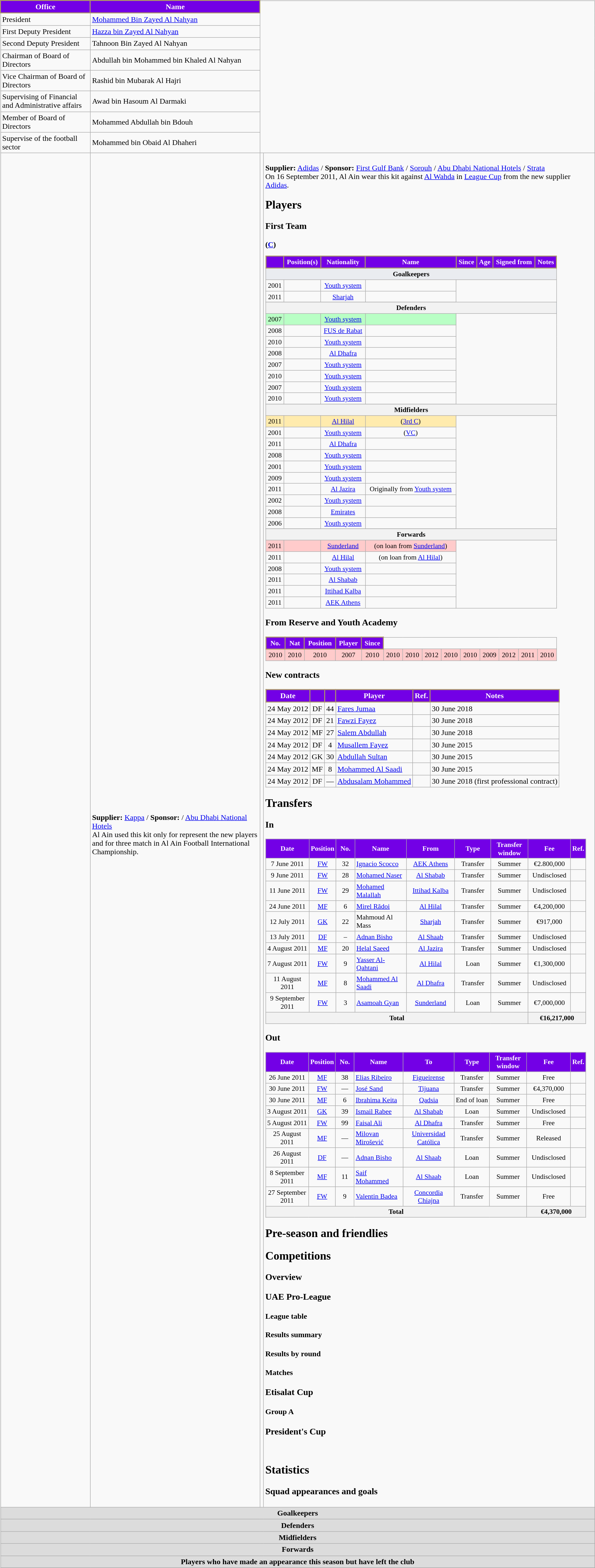<table class="wikitable">
<tr>
<th style="color:#FFFFFF; background: #7300E6; border:2px solid #AB9767;">Office</th>
<th style="color:#FFFFFF; background: #7300E6; border:2px solid #AB9767;">Name</th>
</tr>
<tr>
<td>President</td>
<td><a href='#'>Mohammed Bin Zayed Al Nahyan</a></td>
</tr>
<tr>
<td>First Deputy President</td>
<td><a href='#'>Hazza bin Zayed Al Nahyan</a></td>
</tr>
<tr>
<td>Second Deputy President</td>
<td>Tahnoon Bin Zayed Al Nahyan</td>
</tr>
<tr>
<td>Chairman of  Board of Directors</td>
<td>Abdullah bin Mohammed bin Khaled Al Nahyan</td>
</tr>
<tr>
<td>Vice Chairman of Board of Directors</td>
<td>Rashid bin Mubarak Al Hajri</td>
</tr>
<tr>
<td>Supervising of Financial and Administrative affairs</td>
<td>Awad bin Hasoum Al Darmaki</td>
</tr>
<tr>
<td>Member of Board of Directors</td>
<td>Mohammed Abdullah bin Bdouh</td>
</tr>
<tr>
<td>Supervise of the football sector</td>
<td>Mohammed bin Obaid Al Dhaheri</td>
</tr>
<tr>
<td></td>
<td><br>
<strong>Supplier:</strong> <a href='#'>Kappa</a> / <strong>Sponsor:</strong>  / <a href='#'>Abu Dhabi National Hotels</a>
<br>Al Ain used this kit only for represent the new players and for three match in Al Ain Football International Championship.<br>
</td>
<td></td>
<td><br>
<strong>Supplier:</strong> <a href='#'>Adidas</a> / <strong>Sponsor:</strong> <a href='#'>First Gulf Bank</a> / <a href='#'>Sorouh</a> / <a href='#'>Abu Dhabi National Hotels</a> / <a href='#'>Strata</a>
<br>On 16 September 2011, Al Ain wear this kit against <a href='#'>Al Wahda</a> in <a href='#'>League Cup</a> from the new supplier <a href='#'>Adidas</a>.
<h2>Players</h2>
<h3>First Team</h3> <strong>(<a href='#'>C</a>)</strong><table class="wikitable sortable" style="width:89%; text-align:center; font-size:90%; text-align:centre;">
<tr>
<th style="color:#FFFFFF; background: #7300E6; border:2px solid #AB9767;"></th>
<th style="color:#FFFFFF; background: #7300E6; border:2px solid #AB9767;">Position(s)</th>
<th style="color:#FFFFFF; background: #7300E6; border:2px solid #AB9767;">Nationality</th>
<th style="color:#FFFFFF; background: #7300E6; border:2px solid #AB9767;">Name</th>
<th style="color:#FFFFFF; background: #7300E6; border:2px solid #AB9767;">Since</th>
<th style="color:#FFFFFF; background: #7300E6; border:2px solid #AB9767;">Age</th>
<th style="color:#FFFFFF; background: #7300E6; border:2px solid #AB9767;">Signed from</th>
<th style="color:#FFFFFF; background: #7300E6; border:2px solid #AB9767;">Notes</th>
</tr>
<tr>
<th colspan="9" style="background:#EAECF0; text-align:center;">Goalkeepers</th>
</tr>
<tr>
<td>2001</td>
<td></td>
<td><a href='#'>Youth system</a></td>
<td></td>
</tr>
<tr>
<td>2011</td>
<td></td>
<td> <a href='#'>Sharjah</a></td>
<td></td>
</tr>
<tr>
</tr>
<tr align="center" style="background:#7EC0EE">
<th colspan="18">Defenders</th>
</tr>
<tr align="center" style="background:#B9FFC5">
<td>2007</td>
<td></td>
<td><a href='#'>Youth system</a></td>
<td></td>
</tr>
<tr>
<td>2008</td>
<td></td>
<td> <a href='#'>FUS de Rabat</a></td>
<td></td>
</tr>
<tr>
<td>2010</td>
<td></td>
<td><a href='#'>Youth system</a></td>
<td></td>
</tr>
<tr>
<td>2008</td>
<td></td>
<td> <a href='#'>Al Dhafra</a></td>
<td></td>
</tr>
<tr>
<td>2007</td>
<td></td>
<td><a href='#'>Youth system</a></td>
<td></td>
</tr>
<tr>
<td>2010</td>
<td></td>
<td><a href='#'>Youth system</a></td>
<td></td>
</tr>
<tr>
<td>2007</td>
<td></td>
<td><a href='#'>Youth system</a></td>
<td></td>
</tr>
<tr>
<td>2010</td>
<td></td>
<td><a href='#'>Youth system</a></td>
<td></td>
</tr>
<tr>
</tr>
<tr align="center" style="background:#DCDCDC">
<th colspan="18">Midfielders</th>
</tr>
<tr align="center" style="background:#FFEBAD">
<td>2011</td>
<td></td>
<td> <a href='#'>Al Hilal</a></td>
<td>(<a href='#'>3rd C</a>)</td>
</tr>
<tr>
<td>2001</td>
<td></td>
<td><a href='#'>Youth system</a></td>
<td>(<a href='#'>VC</a>)</td>
</tr>
<tr>
<td>2011</td>
<td></td>
<td> <a href='#'>Al Dhafra</a></td>
<td></td>
</tr>
<tr>
<td>2008</td>
<td></td>
<td><a href='#'>Youth system</a></td>
<td></td>
</tr>
<tr>
<td>2001</td>
<td></td>
<td><a href='#'>Youth system</a></td>
<td></td>
</tr>
<tr>
<td>2009</td>
<td></td>
<td><a href='#'>Youth system</a></td>
<td></td>
</tr>
<tr>
<td>2011</td>
<td></td>
<td> <a href='#'>Al Jazira</a></td>
<td>Originally from <a href='#'>Youth system</a></td>
</tr>
<tr>
<td>2002</td>
<td></td>
<td><a href='#'>Youth system</a></td>
<td></td>
</tr>
<tr>
<td>2008</td>
<td></td>
<td> <a href='#'>Emirates</a></td>
<td></td>
</tr>
<tr>
<td>2006</td>
<td></td>
<td><a href='#'>Youth system</a></td>
<td></td>
</tr>
<tr>
</tr>
<tr align="left" style="background:#DCDCDC">
<th colspan="18">Forwards</th>
</tr>
<tr align="center" style="background:#FFCBCB">
<td>2011</td>
<td></td>
<td> <a href='#'>Sunderland</a></td>
<td>(on loan from <a href='#'>Sunderland</a>)</td>
</tr>
<tr>
<td>2011</td>
<td></td>
<td> <a href='#'>Al Hilal</a></td>
<td>(on loan from <a href='#'>Al Hilal</a>)</td>
</tr>
<tr>
<td>2008</td>
<td></td>
<td><a href='#'>Youth system</a></td>
<td></td>
</tr>
<tr>
<td>2011</td>
<td></td>
<td> <a href='#'>Al Shabab</a></td>
<td></td>
</tr>
<tr>
<td>2011</td>
<td></td>
<td> <a href='#'>Ittihad Kalba</a></td>
<td></td>
</tr>
<tr>
<td>2011</td>
<td></td>
<td> <a href='#'>AEK Athens</a></td>
<td></td>
</tr>
</table>
<h3>From Reserve and Youth Academy</h3><table class="wikitable sortable" style="width:89%; text-align:center; font-size:90%; text-align:centre;">
<tr>
<th style="color:#FFFFFF; background: #7300E6; border:2px solid #AB9767;">No.</th>
<th style="color:#FFFFFF; background: #7300E6; border:2px solid #AB9767;">Nat</th>
<th style="color:#FFFFFF; background: #7300E6; border:2px solid #AB9767;">Position</th>
<th style="color:#FFFFFF; background: #7300E6; border:2px solid #AB9767;">Player</th>
<th style="color:#FFFFFF; background: #7300E6; border:2px solid #AB9767;">Since</th>
</tr>
<tr align="center" style="background:#FFCBCB">
<td>2010<br></td>
<td>2010<br></td>
<td>2010<br></td>
<td>2007<br></td>
<td>2010<br></td>
<td>2010<br></td>
<td>2010<br></td>
<td>2012<br></td>
<td>2010<br></td>
<td>2010<br></td>
<td>2009<br></td>
<td>2012<br></td>
<td>2011<br></td>
<td>2010</td>
</tr>
</table>
<h3>New contracts</h3><table class="wikitable plainrowheaders sortable">
<tr>
<th style="color:#FFFFFF; background: #7300E6; border:2px solid #AB9767;"><strong>Date</strong></th>
<th style="color:#FFFFFF; background: #7300E6; border:2px solid #AB9767;"></th>
<th style="color:#FFFFFF; background: #7300E6; border:2px solid #AB9767;"></th>
<th style="color:#FFFFFF; background: #7300E6; border:2px solid #AB9767;"><strong> Player</strong></th>
<th style="color:#FFFFFF; background: #7300E6; border:2px solid #AB9767;"><strong>Ref.</strong></th>
<th style="color:#FFFFFF; background: #7300E6; border:2px solid #AB9767;"><strong>Notes</strong></th>
</tr>
<tr>
<td>24 May 2012</td>
<td style="text-align:center;">DF</td>
<td style="text-align:center;">44</td>
<td> <a href='#'>Fares Jumaa</a></td>
<td style="text-align:center;"></td>
<td>30 June 2018</td>
</tr>
<tr>
<td>24 May 2012</td>
<td style="text-align:center;">DF</td>
<td style="text-align:center;">21</td>
<td> <a href='#'>Fawzi Fayez</a></td>
<td style="text-align:center;"></td>
<td>30 June 2018</td>
</tr>
<tr>
<td>24 May 2012</td>
<td style="text-align:center;">MF</td>
<td style="text-align:center;">27</td>
<td> <a href='#'>Salem Abdullah</a></td>
<td style="text-align:center;"></td>
<td>30 June 2018</td>
</tr>
<tr>
<td>24 May 2012</td>
<td style="text-align:center;">DF</td>
<td style="text-align:center;">4</td>
<td> <a href='#'>Musallem Fayez</a></td>
<td style="text-align:center;"></td>
<td>30 June 2015</td>
</tr>
<tr>
<td>24 May 2012</td>
<td style="text-align:center;">GK</td>
<td style="text-align:center;">30</td>
<td> <a href='#'>Abdullah Sultan</a></td>
<td style="text-align:center;"></td>
<td>30 June 2015</td>
</tr>
<tr>
<td>24 May 2012</td>
<td style="text-align:center;">MF</td>
<td style="text-align:center;">8</td>
<td> <a href='#'>Mohammed Al Saadi</a></td>
<td style="text-align:center;"></td>
<td>30 June 2015</td>
</tr>
<tr>
<td>24 May 2012</td>
<td style="text-align:center;">DF</td>
<td style="text-align:center;">—</td>
<td> <a href='#'>Abdusalam Mohammed</a></td>
<td style="text-align:center;"></td>
<td>30 June 2018 (first professional contract)</td>
</tr>
</table>

<h2>Transfers</h2>
<h3>In</h3><table class="wikitable" style="text-align:center; font-size:90%; ">
<tr>
<th style="background:#7300E6; color:#FFFFFF; width:120px;">Date</th>
<th style="background:#7300E6; color:#FFFFFF; width:50px;">Position</th>
<th style="background:#7300E6; color:#FFFFFF; width:50px;">No.</th>
<th style="background:#7300E6; color:#FFFFFF; width:150px;">Name</th>
<th style="background:#7300E6; color:#FFFFFF; width:140px;">From</th>
<th style="background:#7300E6; color:#FFFFFF; width:100px;">Type</th>
<th style="background:#7300E6; color:#FFFFFF; width:100px;">Transfer window</th>
<th style="background:#7300E6; color:#FFFFFF; width:100px;">Fee</th>
<th style="background:#7300E6; color:#FFFFFF; width:25px;">Ref.</th>
</tr>
<tr>
<td>7 June 2011</td>
<td><a href='#'>FW</a></td>
<td>32</td>
<td style="text-align:left;"> <a href='#'>Ignacio Scocco</a></td>
<td> <a href='#'>AEK Athens</a></td>
<td>Transfer</td>
<td>Summer</td>
<td>€2.800,000</td>
<td></td>
</tr>
<tr>
<td>9 June 2011</td>
<td><a href='#'>FW</a></td>
<td>28</td>
<td style="text-align:left;"> <a href='#'>Mohamed Naser</a></td>
<td> <a href='#'>Al Shabab</a></td>
<td>Transfer</td>
<td>Summer</td>
<td>Undisclosed</td>
<td></td>
</tr>
<tr>
<td>11 June 2011</td>
<td><a href='#'>FW</a></td>
<td>29</td>
<td style="text-align:left;"> <a href='#'>Mohamed Malallah</a></td>
<td> <a href='#'>Ittihad Kalba</a></td>
<td>Transfer</td>
<td>Summer</td>
<td>Undisclosed</td>
<td></td>
</tr>
<tr>
<td>24 June 2011</td>
<td><a href='#'>MF</a></td>
<td>6</td>
<td style="text-align:left;"> <a href='#'>Mirel Rădoi</a></td>
<td> <a href='#'>Al Hilal</a></td>
<td>Transfer</td>
<td>Summer</td>
<td>€4,200,000</td>
<td></td>
</tr>
<tr>
<td>12 July 2011</td>
<td><a href='#'>GK</a></td>
<td>22</td>
<td style="text-align:left;"> Mahmoud Al Mass</td>
<td> <a href='#'>Sharjah</a></td>
<td>Transfer</td>
<td>Summer</td>
<td>€917,000</td>
<td></td>
</tr>
<tr>
<td>13 July 2011</td>
<td><a href='#'>DF</a></td>
<td>–</td>
<td style="text-align:left;"> <a href='#'>Adnan Bisho</a></td>
<td> <a href='#'>Al Shaab</a></td>
<td>Transfer</td>
<td>Summer</td>
<td>Undisclosed</td>
<td></td>
</tr>
<tr>
<td>4 August 2011</td>
<td><a href='#'>MF</a></td>
<td>20</td>
<td style="text-align:left;"> <a href='#'>Helal Saeed</a></td>
<td> <a href='#'>Al Jazira</a></td>
<td>Transfer</td>
<td>Summer</td>
<td>Undisclosed</td>
<td></td>
</tr>
<tr>
<td>7 August 2011</td>
<td><a href='#'>FW</a></td>
<td>9</td>
<td style="text-align:left;"> <a href='#'>Yasser Al-Qahtani</a></td>
<td> <a href='#'>Al Hilal</a></td>
<td>Loan</td>
<td>Summer</td>
<td>€1,300,000</td>
<td></td>
</tr>
<tr>
<td>11 August 2011</td>
<td><a href='#'>MF</a></td>
<td>8</td>
<td style="text-align:left;"> <a href='#'>Mohammed Al Saadi</a></td>
<td> <a href='#'>Al Dhafra</a></td>
<td>Transfer</td>
<td>Summer</td>
<td>Undisclosed</td>
<td></td>
</tr>
<tr>
<td>9 September 2011</td>
<td><a href='#'>FW</a></td>
<td>3</td>
<td style="text-align:left;"> <a href='#'>Asamoah Gyan</a></td>
<td> <a href='#'>Sunderland</a></td>
<td>Loan</td>
<td>Summer</td>
<td>€7,000,000</td>
<td></td>
</tr>
<tr>
<th colspan="7">Total</th>
<th colspan="2">€16,217,000</th>
</tr>
</table>
<h3>Out</h3><table class="wikitable" style="text-align:center; font-size:90%; ">
<tr>
<th style="background:#7300E6; color:#FFFFFF; width:120px;">Date</th>
<th style="background:#7300E6; color:#FFFFFF; width:50px;">Position</th>
<th style="background:#7300E6; color:#FFFFFF; width:50px;">No.</th>
<th style="background:#7300E6; color:#FFFFFF; width:140px;">Name</th>
<th style="background:#7300E6; color:#FFFFFF; width:150px;">To</th>
<th style="background:#7300E6; color:#FFFFFF; width:100px;">Type</th>
<th style="background:#7300E6; color:#FFFFFF; width:100px;">Transfer window</th>
<th style="background:#7300E6; color:#FFFFFF; width:110px;">Fee</th>
<th style="background:#7300E6; color:#FFFFFF; width:25px;">Ref.</th>
</tr>
<tr>
<td>26 June 2011</td>
<td><a href='#'>MF</a></td>
<td>38</td>
<td style="text-align:left;"> <a href='#'>Elias Ribeiro</a></td>
<td> <a href='#'>Figueirense</a></td>
<td>Transfer</td>
<td>Summer</td>
<td>Free</td>
<td></td>
</tr>
<tr>
<td>30 June 2011</td>
<td><a href='#'>FW</a></td>
<td>—</td>
<td style="text-align:left;"> <a href='#'>José Sand</a></td>
<td> <a href='#'>Tijuana</a></td>
<td>Transfer</td>
<td>Summer</td>
<td>€4,370,000</td>
<td></td>
</tr>
<tr>
<td>30 June 2011</td>
<td><a href='#'>MF</a></td>
<td>6</td>
<td style="text-align:left;"> <a href='#'>Ibrahima Keita</a></td>
<td> <a href='#'>Qadsia</a></td>
<td>End of loan</td>
<td>Summer</td>
<td>Free</td>
<td></td>
</tr>
<tr>
<td>3 August 2011</td>
<td><a href='#'>GK</a></td>
<td>39</td>
<td style="text-align:left;"> <a href='#'>Ismail Rabee</a></td>
<td> <a href='#'>Al Shabab</a></td>
<td>Loan</td>
<td>Summer</td>
<td>Undisclosed</td>
<td></td>
</tr>
<tr>
<td>5 August 2011</td>
<td><a href='#'>FW</a></td>
<td>99</td>
<td style="text-align:left;"> <a href='#'>Faisal Ali</a></td>
<td> <a href='#'>Al Dhafra</a></td>
<td>Transfer</td>
<td>Summer</td>
<td>Free</td>
<td></td>
</tr>
<tr>
<td>25 August 2011</td>
<td><a href='#'>MF</a></td>
<td>—</td>
<td style="text-align:left;"> <a href='#'>Milovan Mirošević</a></td>
<td> <a href='#'>Universidad Católica</a></td>
<td>Transfer</td>
<td>Summer</td>
<td>Released</td>
<td></td>
</tr>
<tr>
<td>26 August 2011</td>
<td><a href='#'>DF</a></td>
<td>—</td>
<td style="text-align:left;"> <a href='#'>Adnan Bisho</a></td>
<td> <a href='#'>Al Shaab</a></td>
<td>Loan</td>
<td>Summer</td>
<td>Undisclosed</td>
<td></td>
</tr>
<tr>
<td>8 September 2011</td>
<td><a href='#'>MF</a></td>
<td>11</td>
<td style="text-align:left;"> <a href='#'>Saif Mohammed</a></td>
<td> <a href='#'>Al Shaab</a></td>
<td>Loan</td>
<td>Summer</td>
<td>Undisclosed</td>
<td></td>
</tr>
<tr>
<td>27 September 2011</td>
<td><a href='#'>FW</a></td>
<td>9</td>
<td style="text-align:left;"> <a href='#'>Valentin Badea</a></td>
<td> <a href='#'>Concordia Chiajna</a></td>
<td>Transfer</td>
<td>Summer</td>
<td>Free</td>
<td></td>
</tr>
<tr>
<th colspan="7">Total</th>
<th colspan="2">€4,370,000</th>
</tr>
</table>
<h2>Pre-season and friendlies</h2>











<h2>Competitions</h2><h3>Overview</h3><h3>UAE Pro-League</h3><h4>League table</h4>

<h4>Results summary</h4>

<h4>Results by round</h4>
<h4>Matches</h4>




















<h3>Etisalat Cup</h3><h4>Group A</h4>









<h3>President's Cup</h3><br>
<h2>Statistics</h2>
<h3>Squad appearances and goals</h3></td>
</tr>
<tr>
<th colspan=16 style=background:#dcdcdc; text-align:center>Goalkeepers<br>


</th>
</tr>
<tr>
<th colspan=16 style=background:#dcdcdc; text-align:center>Defenders<br>








</th>
</tr>
<tr>
<th colspan=16 style=background:#dcdcdc; text-align:center>Midfielders<br>











</th>
</tr>
<tr>
<th colspan=16 style=background:#dcdcdc; text-align:center>Forwards<br>






</th>
</tr>
<tr>
<th colspan=16 style=background:#dcdcdc; text-align:center>Players who have made an appearance this season but have left the club</th>
</tr>
<tr>
</tr>
</table>
